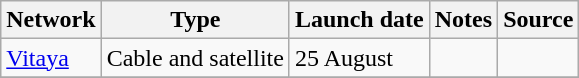<table class="wikitable sortable">
<tr>
<th>Network</th>
<th>Type</th>
<th>Launch date</th>
<th>Notes</th>
<th>Source</th>
</tr>
<tr>
<td><a href='#'>Vitaya</a></td>
<td>Cable and satellite</td>
<td>25 August</td>
<td></td>
<td></td>
</tr>
<tr>
</tr>
</table>
